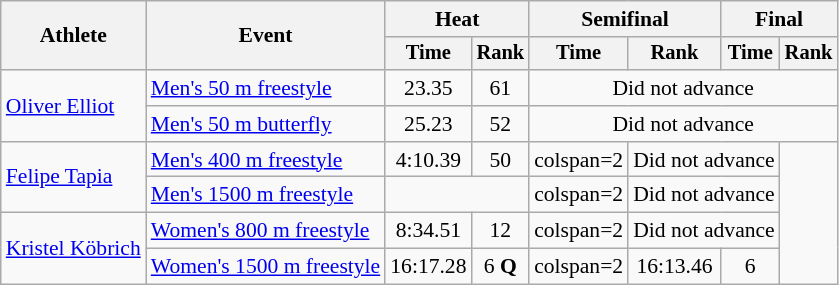<table class=wikitable style="font-size:90%">
<tr>
<th rowspan="2">Athlete</th>
<th rowspan="2">Event</th>
<th colspan="2">Heat</th>
<th colspan="2">Semifinal</th>
<th colspan="2">Final</th>
</tr>
<tr style="font-size:95%">
<th>Time</th>
<th>Rank</th>
<th>Time</th>
<th>Rank</th>
<th>Time</th>
<th>Rank</th>
</tr>
<tr align=center>
<td align=left rowspan=2><a href='#'>Oliver Elliot</a></td>
<td align=left><a href='#'>Men's 50 m freestyle</a></td>
<td>23.35</td>
<td>61</td>
<td colspan=4>Did not advance</td>
</tr>
<tr align=center>
<td align=left><a href='#'>Men's 50 m butterfly</a></td>
<td>25.23</td>
<td>52</td>
<td colspan=4>Did not advance</td>
</tr>
<tr align=center>
<td align=left rowspan=2><a href='#'>Felipe Tapia</a></td>
<td align=left><a href='#'>Men's 400 m freestyle</a></td>
<td>4:10.39</td>
<td>50</td>
<td>colspan=2 </td>
<td colspan=2>Did not advance</td>
</tr>
<tr align=center>
<td align=left><a href='#'>Men's 1500 m freestyle</a></td>
<td colspan=2></td>
<td>colspan=2 </td>
<td colspan=2>Did not advance</td>
</tr>
<tr align=center>
<td align=left rowspan=2><a href='#'>Kristel Köbrich</a></td>
<td align=left><a href='#'>Women's 800 m freestyle</a></td>
<td>8:34.51</td>
<td>12</td>
<td>colspan=2 </td>
<td colspan=2>Did not advance</td>
</tr>
<tr align=center>
<td align=left><a href='#'>Women's 1500 m freestyle</a></td>
<td>16:17.28</td>
<td>6 <strong>Q</strong></td>
<td>colspan=2 </td>
<td>16:13.46</td>
<td>6</td>
</tr>
</table>
